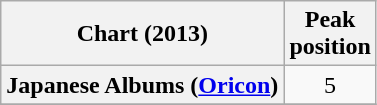<table class="wikitable sortable plainrowheaders" style="text-align:center">
<tr>
<th scope="col">Chart (2013)</th>
<th scope="col">Peak<br>position</th>
</tr>
<tr>
<th scope="row">Japanese Albums (<a href='#'>Oricon</a>)</th>
<td>5</td>
</tr>
<tr>
</tr>
</table>
